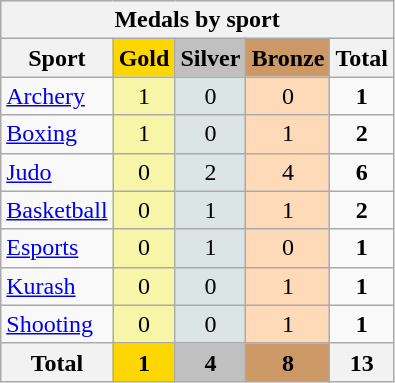<table class="wikitable sortable"style="font-size:100%; text-align:center;">
<tr style="background:#efefef;">
<th colspan=5>Medals by sport</th>
</tr>
<tr>
<th><strong>Sport</strong></th>
<th style="background-color:gold;"><strong>Gold </strong></th>
<th style="background-color:silver;"><strong>Silver </strong></th>
<th style="background-color:#c96;"><strong>Bronze </strong></th>
<th><strong>Total</strong></th>
</tr>
<tr>
<td align=left> <a href='#'>Archery</a></td>
<td style="background:#F7F6A8;">1</td>
<td style="background:#DCE5E5;">0</td>
<td style="background:#FFDAB9;">0</td>
<td><strong>1</strong></td>
</tr>
<tr>
<td align=left> <a href='#'>Boxing</a></td>
<td style="background:#F7F6A8;">1</td>
<td style="background:#DCE5E5;">0</td>
<td style="background:#FFDAB9;">1</td>
<td><strong>2</strong></td>
</tr>
<tr>
<td align=left> <a href='#'>Judo</a></td>
<td style="background:#F7F6A8;">0</td>
<td style="background:#DCE5E5;">2</td>
<td style="background:#FFDAB9;">4</td>
<td><strong>6</strong></td>
</tr>
<tr>
<td align=left> <a href='#'>Basketball</a></td>
<td style="background:#F7F6A8;">0</td>
<td style="background:#DCE5E5;">1</td>
<td style="background:#FFDAB9;">1</td>
<td><strong>2</strong></td>
</tr>
<tr>
<td align=left> <a href='#'>Esports</a></td>
<td style="background:#F7F6A8;">0</td>
<td style="background:#DCE5E5;">1</td>
<td style="background:#FFDAB9;">0</td>
<td><strong>1</strong></td>
</tr>
<tr>
<td align=left> <a href='#'>Kurash</a></td>
<td style="background:#F7F6A8;">0</td>
<td style="background:#DCE5E5;">0</td>
<td style="background:#FFDAB9;">1</td>
<td><strong>1</strong></td>
</tr>
<tr>
<td align=left> <a href='#'>Shooting</a></td>
<td style="background:#F7F6A8;">0</td>
<td style="background:#DCE5E5;">0</td>
<td style="background:#FFDAB9;">1</td>
<td><strong>1</strong></td>
</tr>
<tr>
<th>Total</th>
<th style="background:gold;">1</th>
<th style="background:silver;">4</th>
<th style="background:#c96;">8</th>
<th>13</th>
</tr>
</table>
